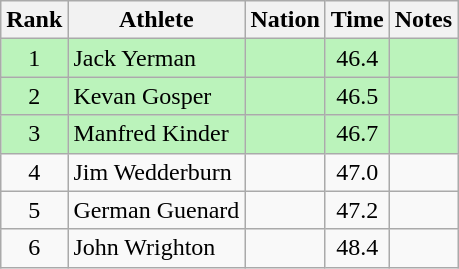<table class="wikitable sortable" style="text-align:center">
<tr>
<th>Rank</th>
<th>Athlete</th>
<th>Nation</th>
<th>Time</th>
<th>Notes</th>
</tr>
<tr bgcolor=bbf3bb>
<td>1</td>
<td align=left>Jack Yerman</td>
<td align=left></td>
<td>46.4</td>
<td></td>
</tr>
<tr align=center bgcolor=bbf3bb>
<td>2</td>
<td align=left>Kevan Gosper</td>
<td align=left></td>
<td>46.5</td>
<td></td>
</tr>
<tr align=center bgcolor=bbf3bb>
<td>3</td>
<td align=left>Manfred Kinder</td>
<td align=left></td>
<td>46.7</td>
<td></td>
</tr>
<tr align=center>
<td>4</td>
<td align=left>Jim Wedderburn</td>
<td align=left></td>
<td>47.0</td>
<td></td>
</tr>
<tr align=center>
<td>5</td>
<td align=left>German Guenard</td>
<td align=left></td>
<td>47.2</td>
<td></td>
</tr>
<tr align=center>
<td>6</td>
<td align=left>John Wrighton</td>
<td align=left></td>
<td>48.4</td>
<td></td>
</tr>
</table>
